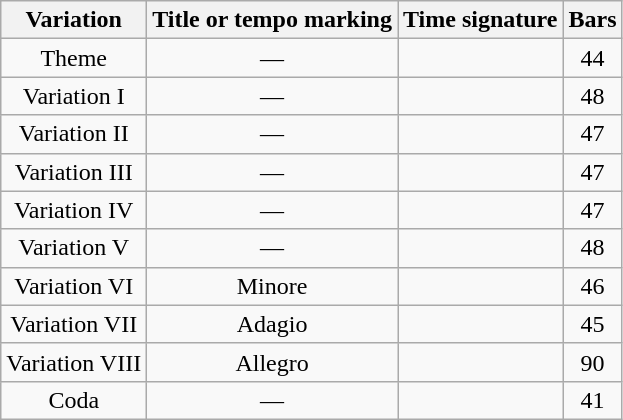<table class="wikitable" style="text-align: center;">
<tr>
<th>Variation</th>
<th>Title or tempo marking</th>
<th>Time signature</th>
<th>Bars</th>
</tr>
<tr>
<td>Theme</td>
<td>—</td>
<td></td>
<td>44</td>
</tr>
<tr>
<td>Variation I</td>
<td>—</td>
<td></td>
<td>48</td>
</tr>
<tr>
<td>Variation II</td>
<td>—</td>
<td></td>
<td>47</td>
</tr>
<tr>
<td>Variation III</td>
<td>—</td>
<td></td>
<td>47</td>
</tr>
<tr>
<td>Variation IV</td>
<td>—</td>
<td></td>
<td>47</td>
</tr>
<tr>
<td>Variation V</td>
<td>—</td>
<td></td>
<td>48</td>
</tr>
<tr>
<td>Variation VI</td>
<td>Minore</td>
<td></td>
<td>46</td>
</tr>
<tr>
<td>Variation VII</td>
<td>Adagio</td>
<td></td>
<td>45</td>
</tr>
<tr>
<td>Variation VIII</td>
<td>Allegro</td>
<td></td>
<td>90</td>
</tr>
<tr>
<td>Coda</td>
<td>—</td>
<td></td>
<td>41</td>
</tr>
</table>
